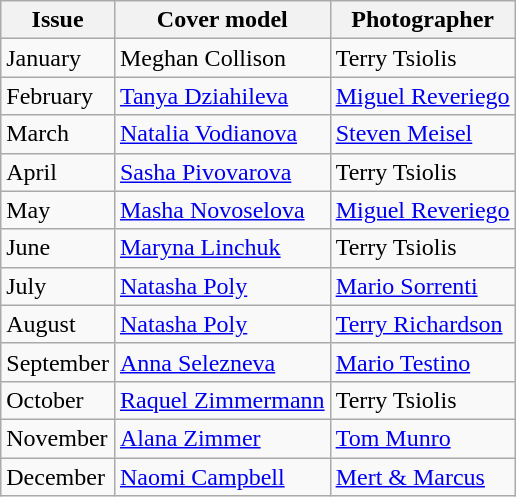<table class="sortable wikitable">
<tr>
<th>Issue</th>
<th>Cover model</th>
<th>Photographer</th>
</tr>
<tr>
<td>January</td>
<td>Meghan Collison</td>
<td>Terry Tsiolis</td>
</tr>
<tr>
<td>February</td>
<td><a href='#'>Tanya Dziahileva</a></td>
<td><a href='#'>Miguel Reveriego</a></td>
</tr>
<tr>
<td>March</td>
<td><a href='#'>Natalia Vodianova</a></td>
<td><a href='#'>Steven Meisel</a></td>
</tr>
<tr>
<td>April</td>
<td><a href='#'>Sasha Pivovarova</a></td>
<td>Terry Tsiolis</td>
</tr>
<tr>
<td>May</td>
<td><a href='#'>Masha Novoselova</a></td>
<td><a href='#'>Miguel Reveriego</a></td>
</tr>
<tr>
<td>June</td>
<td><a href='#'>Maryna Linchuk</a></td>
<td>Terry Tsiolis</td>
</tr>
<tr>
<td>July</td>
<td><a href='#'>Natasha Poly</a></td>
<td><a href='#'>Mario Sorrenti</a></td>
</tr>
<tr>
<td>August</td>
<td><a href='#'>Natasha Poly</a></td>
<td><a href='#'>Terry Richardson</a></td>
</tr>
<tr>
<td>September</td>
<td><a href='#'>Anna Selezneva</a></td>
<td><a href='#'>Mario Testino</a></td>
</tr>
<tr>
<td>October</td>
<td><a href='#'>Raquel Zimmermann</a></td>
<td>Terry Tsiolis</td>
</tr>
<tr>
<td>November</td>
<td><a href='#'>Alana Zimmer</a></td>
<td><a href='#'>Tom Munro</a></td>
</tr>
<tr>
<td>December</td>
<td><a href='#'>Naomi Campbell</a></td>
<td><a href='#'>Mert & Marcus</a></td>
</tr>
</table>
